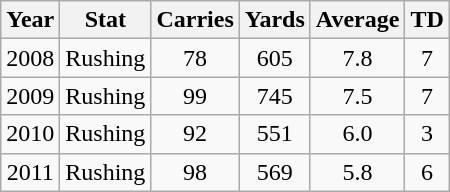<table class="wikitable">
<tr>
<th>Year</th>
<th>Stat</th>
<th>Carries</th>
<th>Yards</th>
<th>Average</th>
<th>TD</th>
</tr>
<tr style="text-align:center;">
<td>2008</td>
<td>Rushing</td>
<td>78</td>
<td>605</td>
<td>7.8</td>
<td>7</td>
</tr>
<tr style="text-align:center;">
<td>2009</td>
<td>Rushing</td>
<td>99</td>
<td>745</td>
<td>7.5</td>
<td>7</td>
</tr>
<tr style="text-align:center;">
<td>2010</td>
<td>Rushing</td>
<td>92</td>
<td>551</td>
<td>6.0</td>
<td>3</td>
</tr>
<tr style="text-align:center;">
<td>2011</td>
<td>Rushing</td>
<td>98</td>
<td>569</td>
<td>5.8</td>
<td>6</td>
</tr>
</table>
